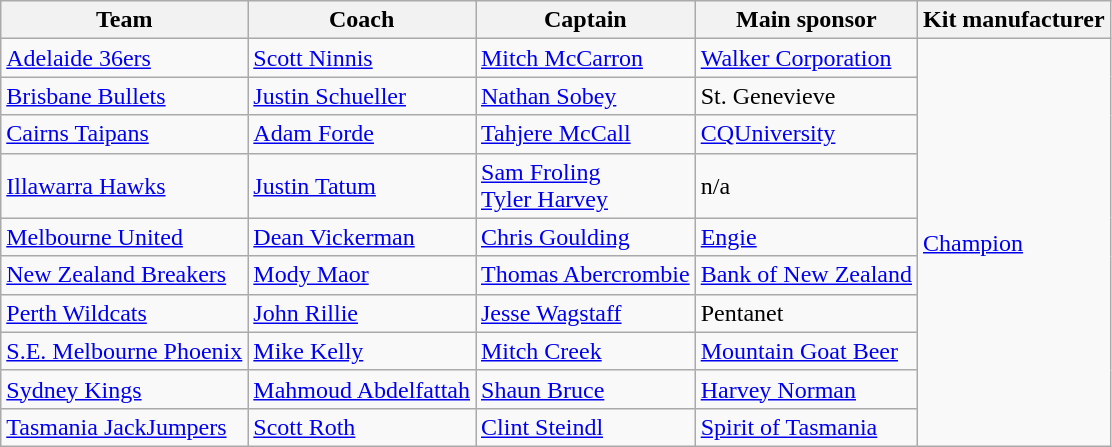<table class="wikitable sortable">
<tr>
<th>Team</th>
<th>Coach</th>
<th>Captain</th>
<th>Main sponsor</th>
<th>Kit manufacturer</th>
</tr>
<tr>
<td><a href='#'>Adelaide 36ers</a></td>
<td> <a href='#'>Scott Ninnis</a></td>
<td> <a href='#'>Mitch McCarron</a></td>
<td><a href='#'>Walker Corporation</a></td>
<td rowspan="10"><a href='#'>Champion</a></td>
</tr>
<tr>
<td><a href='#'>Brisbane Bullets</a></td>
<td> <a href='#'>Justin Schueller</a></td>
<td> <a href='#'>Nathan Sobey</a></td>
<td>St. Genevieve</td>
</tr>
<tr>
<td><a href='#'>Cairns Taipans</a></td>
<td> <a href='#'>Adam Forde</a></td>
<td> <a href='#'>Tahjere McCall</a></td>
<td><a href='#'>CQUniversity</a></td>
</tr>
<tr>
<td><a href='#'>Illawarra Hawks</a></td>
<td> <a href='#'>Justin Tatum</a></td>
<td> <a href='#'>Sam Froling</a><br> <a href='#'>Tyler Harvey</a></td>
<td>n/a</td>
</tr>
<tr>
<td><a href='#'>Melbourne United</a></td>
<td> <a href='#'>Dean Vickerman</a></td>
<td> <a href='#'>Chris Goulding</a></td>
<td><a href='#'>Engie</a></td>
</tr>
<tr>
<td><a href='#'>New Zealand Breakers</a></td>
<td> <a href='#'>Mody Maor</a></td>
<td> <a href='#'>Thomas Abercrombie</a></td>
<td><a href='#'>Bank of New Zealand</a></td>
</tr>
<tr>
<td><a href='#'>Perth Wildcats</a></td>
<td> <a href='#'>John Rillie</a></td>
<td> <a href='#'>Jesse Wagstaff</a></td>
<td>Pentanet</td>
</tr>
<tr>
<td><a href='#'>S.E. Melbourne Phoenix</a></td>
<td> <a href='#'>Mike Kelly</a></td>
<td> <a href='#'>Mitch Creek</a></td>
<td><a href='#'>Mountain Goat Beer</a></td>
</tr>
<tr>
<td><a href='#'>Sydney Kings</a></td>
<td> <a href='#'>Mahmoud Abdelfattah</a></td>
<td> <a href='#'>Shaun Bruce</a></td>
<td><a href='#'>Harvey Norman</a></td>
</tr>
<tr>
<td><a href='#'>Tasmania JackJumpers</a></td>
<td> <a href='#'>Scott Roth</a></td>
<td> <a href='#'>Clint Steindl</a></td>
<td><a href='#'>Spirit of Tasmania</a></td>
</tr>
</table>
